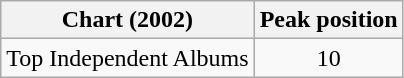<table class="wikitable">
<tr>
<th align="center">Chart (2002)</th>
<th align="center">Peak position</th>
</tr>
<tr>
<td>Top Independent Albums</td>
<td align="center">10</td>
</tr>
</table>
